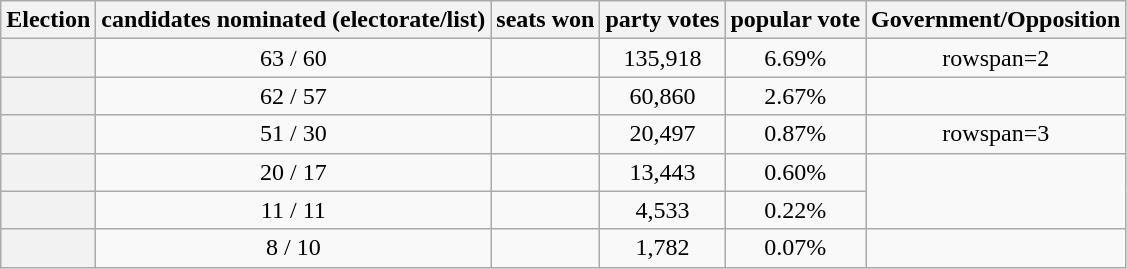<table class=wikitable>
<tr>
<th>Election</th>
<th>candidates nominated (electorate/list)</th>
<th>seats won</th>
<th>party votes</th>
<th>popular vote</th>
<th>Government/Opposition</th>
</tr>
<tr style="text-align:center">
<th></th>
<td>63 / 60</td>
<td></td>
<td>135,918</td>
<td>6.69%</td>
<td>rowspan=2 </td>
</tr>
<tr style="text-align:center">
<th></th>
<td>62 / 57</td>
<td></td>
<td>60,860</td>
<td>2.67%</td>
</tr>
<tr style="text-align:center">
<th></th>
<td>51 / 30</td>
<td></td>
<td>20,497</td>
<td>0.87%</td>
<td>rowspan=3 </td>
</tr>
<tr style="text-align:center">
<th></th>
<td>20 / 17</td>
<td></td>
<td>13,443</td>
<td>0.60%</td>
</tr>
<tr style="text-align:center">
<th></th>
<td>11 / 11</td>
<td></td>
<td>4,533</td>
<td>0.22%</td>
</tr>
<tr style="text-align:center">
<th></th>
<td>8 / 10</td>
<td></td>
<td>1,782</td>
<td>0.07%</td>
<td></td>
</tr>
</table>
